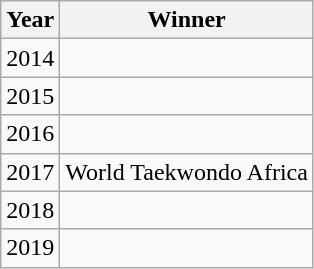<table class="wikitable">
<tr>
<th>Year</th>
<th>Winner</th>
</tr>
<tr>
<td>2014</td>
<td></td>
</tr>
<tr>
<td>2015</td>
<td></td>
</tr>
<tr>
<td>2016</td>
<td></td>
</tr>
<tr>
<td>2017</td>
<td> World Taekwondo Africa</td>
</tr>
<tr>
<td>2018</td>
<td></td>
</tr>
<tr>
<td>2019</td>
<td></td>
</tr>
</table>
